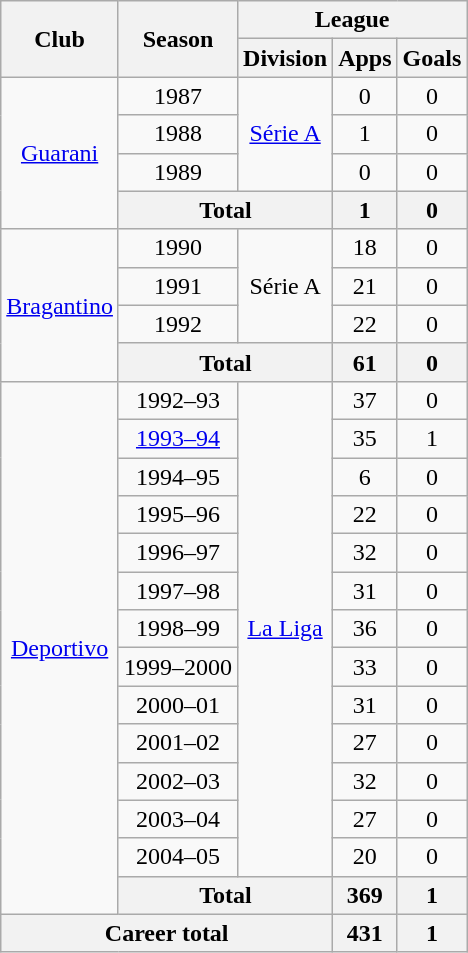<table class="wikitable" style="text-align:center">
<tr>
<th rowspan="2">Club</th>
<th rowspan="2">Season</th>
<th colspan="3">League</th>
</tr>
<tr>
<th>Division</th>
<th>Apps</th>
<th>Goals</th>
</tr>
<tr>
<td rowspan="4"><a href='#'>Guarani</a></td>
<td>1987</td>
<td rowspan="3"><a href='#'>Série A</a></td>
<td>0</td>
<td>0</td>
</tr>
<tr>
<td>1988</td>
<td>1</td>
<td>0</td>
</tr>
<tr>
<td>1989</td>
<td>0</td>
<td>0</td>
</tr>
<tr>
<th colspan="2">Total</th>
<th>1</th>
<th>0</th>
</tr>
<tr>
<td rowspan="4"><a href='#'>Bragantino</a></td>
<td>1990</td>
<td rowspan="3">Série A</td>
<td>18</td>
<td>0</td>
</tr>
<tr>
<td>1991</td>
<td>21</td>
<td>0</td>
</tr>
<tr>
<td>1992</td>
<td>22</td>
<td>0</td>
</tr>
<tr>
<th colspan="2">Total</th>
<th>61</th>
<th>0</th>
</tr>
<tr>
<td rowspan="14"><a href='#'>Deportivo</a></td>
<td>1992–93</td>
<td rowspan="13"><a href='#'>La Liga</a></td>
<td>37</td>
<td>0</td>
</tr>
<tr>
<td><a href='#'>1993–94</a></td>
<td>35</td>
<td>1</td>
</tr>
<tr>
<td>1994–95</td>
<td>6</td>
<td>0</td>
</tr>
<tr>
<td>1995–96</td>
<td>22</td>
<td>0</td>
</tr>
<tr>
<td>1996–97</td>
<td>32</td>
<td>0</td>
</tr>
<tr>
<td>1997–98</td>
<td>31</td>
<td>0</td>
</tr>
<tr>
<td>1998–99</td>
<td>36</td>
<td>0</td>
</tr>
<tr>
<td>1999–2000</td>
<td>33</td>
<td>0</td>
</tr>
<tr>
<td>2000–01</td>
<td>31</td>
<td>0</td>
</tr>
<tr>
<td>2001–02</td>
<td>27</td>
<td>0</td>
</tr>
<tr>
<td>2002–03</td>
<td>32</td>
<td>0</td>
</tr>
<tr>
<td>2003–04</td>
<td>27</td>
<td>0</td>
</tr>
<tr>
<td>2004–05</td>
<td>20</td>
<td>0</td>
</tr>
<tr>
<th colspan="2">Total</th>
<th>369</th>
<th>1</th>
</tr>
<tr>
<th colspan="3">Career total</th>
<th>431</th>
<th>1</th>
</tr>
</table>
